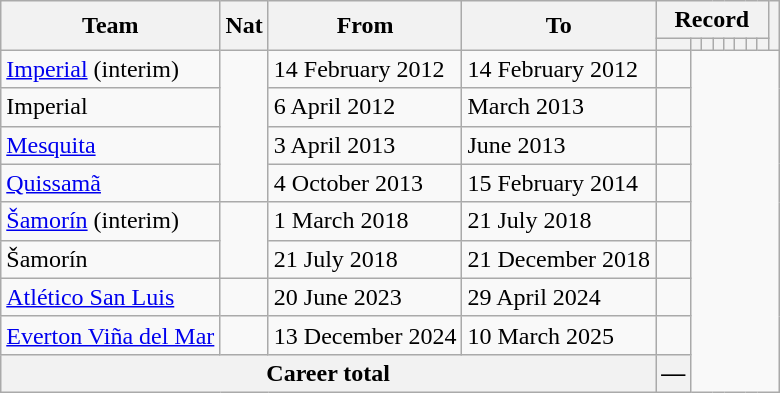<table class="wikitable" style="text-align: center">
<tr>
<th rowspan="2">Team</th>
<th rowspan="2">Nat</th>
<th rowspan="2">From</th>
<th rowspan="2">To</th>
<th colspan="8">Record</th>
<th rowspan=2></th>
</tr>
<tr>
<th></th>
<th></th>
<th></th>
<th></th>
<th></th>
<th></th>
<th></th>
<th></th>
</tr>
<tr>
<td align="left"><a href='#'>Imperial</a> (interim)</td>
<td rowspan="4"></td>
<td align="left">14 February 2012</td>
<td align="left">14 February 2012<br></td>
<td></td>
</tr>
<tr>
<td align="left">Imperial</td>
<td align="left">6 April 2012</td>
<td align="left">March 2013<br></td>
<td></td>
</tr>
<tr>
<td align="left"><a href='#'>Mesquita</a></td>
<td align="left">3 April 2013</td>
<td align="left">June 2013<br></td>
<td></td>
</tr>
<tr>
<td align="left"><a href='#'>Quissamã</a></td>
<td align="left">4 October 2013</td>
<td align="left">15 February 2014<br></td>
<td></td>
</tr>
<tr>
<td align="left"><a href='#'>Šamorín</a> (interim)</td>
<td rowspan="2"></td>
<td align="left">1 March 2018</td>
<td align="left">21 July 2018<br></td>
<td></td>
</tr>
<tr>
<td align="left">Šamorín</td>
<td align="left">21 July 2018</td>
<td align="left">21 December 2018<br></td>
<td></td>
</tr>
<tr>
<td align="left"><a href='#'>Atlético San Luis</a></td>
<td></td>
<td align="left">20 June 2023</td>
<td align="left">29 April 2024<br></td>
<td></td>
</tr>
<tr>
<td align="left"><a href='#'>Everton Viña del Mar</a></td>
<td></td>
<td align="left">13 December 2024</td>
<td align="left">10 March 2025<br></td>
<td></td>
</tr>
<tr>
<th colspan=4><strong>Career total</strong><br></th>
<th>—</th>
</tr>
</table>
